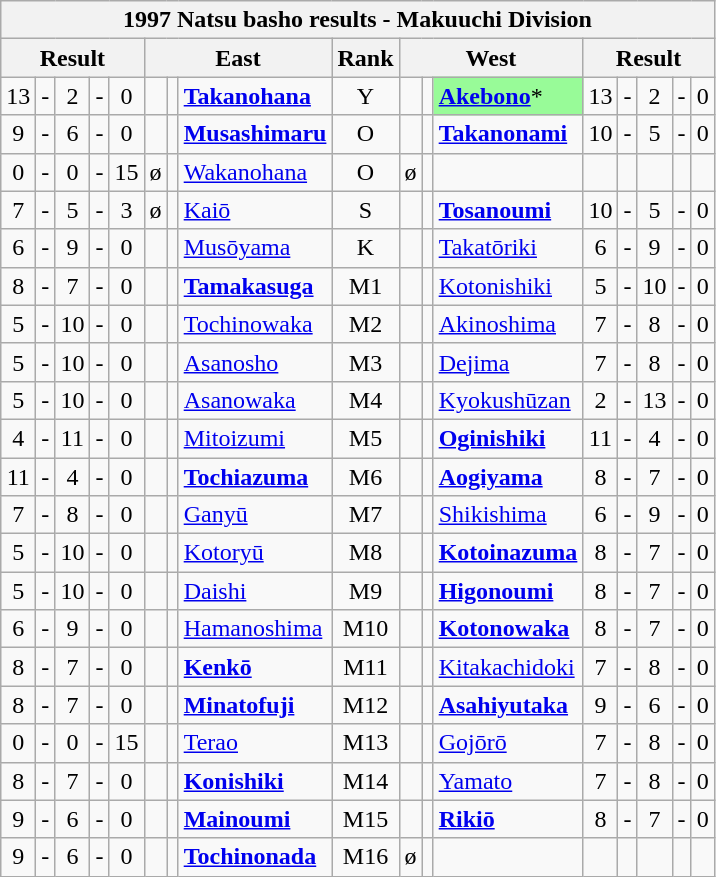<table class="wikitable">
<tr>
<th colspan="17">1997 Natsu basho results - Makuuchi Division</th>
</tr>
<tr>
<th colspan="5">Result</th>
<th colspan="3">East</th>
<th>Rank</th>
<th colspan="3">West</th>
<th colspan="5">Result</th>
</tr>
<tr>
<td align=center>13</td>
<td align=center>-</td>
<td align=center>2</td>
<td align=center>-</td>
<td align=center>0</td>
<td align=center></td>
<td align=center></td>
<td><strong><a href='#'>Takanohana</a></strong></td>
<td align=center>Y</td>
<td align=center></td>
<td align=center></td>
<td style="background: PaleGreen;"><strong><a href='#'>Akebono</a></strong>*</td>
<td align=center>13</td>
<td align=center>-</td>
<td align=center>2</td>
<td align=center>-</td>
<td align=center>0</td>
</tr>
<tr>
<td align=center>9</td>
<td align=center>-</td>
<td align=center>6</td>
<td align=center>-</td>
<td align=center>0</td>
<td align=center></td>
<td align=center></td>
<td><strong><a href='#'>Musashimaru</a></strong></td>
<td align=center>O</td>
<td align=center></td>
<td align=center></td>
<td><strong><a href='#'>Takanonami</a></strong></td>
<td align=center>10</td>
<td align=center>-</td>
<td align=center>5</td>
<td align=center>-</td>
<td align=center>0</td>
</tr>
<tr>
<td align=center>0</td>
<td align=center>-</td>
<td align=center>0</td>
<td align=center>-</td>
<td align=center>15</td>
<td align=center>ø</td>
<td align=center></td>
<td><a href='#'>Wakanohana</a></td>
<td align=center>O</td>
<td align=center>ø</td>
<td align=center></td>
<td></td>
<td align=center></td>
<td align=center></td>
<td align=center></td>
<td align=center></td>
<td align=center></td>
</tr>
<tr>
<td align=center>7</td>
<td align=center>-</td>
<td align=center>5</td>
<td align=center>-</td>
<td align=center>3</td>
<td align=center>ø</td>
<td align=center></td>
<td><a href='#'>Kaiō</a></td>
<td align=center>S</td>
<td align=center></td>
<td align=center></td>
<td><strong><a href='#'>Tosanoumi</a></strong></td>
<td align=center>10</td>
<td align=center>-</td>
<td align=center>5</td>
<td align=center>-</td>
<td align=center>0</td>
</tr>
<tr>
<td align=center>6</td>
<td align=center>-</td>
<td align=center>9</td>
<td align=center>-</td>
<td align=center>0</td>
<td align=center></td>
<td align=center></td>
<td><a href='#'>Musōyama</a></td>
<td align=center>K</td>
<td align=center></td>
<td align=center></td>
<td><a href='#'>Takatōriki</a></td>
<td align=center>6</td>
<td align=center>-</td>
<td align=center>9</td>
<td align=center>-</td>
<td align=center>0</td>
</tr>
<tr>
<td align=center>8</td>
<td align=center>-</td>
<td align=center>7</td>
<td align=center>-</td>
<td align=center>0</td>
<td align=center></td>
<td align=center></td>
<td><strong><a href='#'>Tamakasuga</a></strong></td>
<td align=center>M1</td>
<td align=center></td>
<td align=center></td>
<td><a href='#'>Kotonishiki</a></td>
<td align=center>5</td>
<td align=center>-</td>
<td align=center>10</td>
<td align=center>-</td>
<td align=center>0</td>
</tr>
<tr>
<td align=center>5</td>
<td align=center>-</td>
<td align=center>10</td>
<td align=center>-</td>
<td align=center>0</td>
<td align=center></td>
<td align=center></td>
<td><a href='#'>Tochinowaka</a></td>
<td align=center>M2</td>
<td align=center></td>
<td align=center></td>
<td><a href='#'>Akinoshima</a></td>
<td align=center>7</td>
<td align=center>-</td>
<td align=center>8</td>
<td align=center>-</td>
<td align=center>0</td>
</tr>
<tr>
<td align=center>5</td>
<td align=center>-</td>
<td align=center>10</td>
<td align=center>-</td>
<td align=center>0</td>
<td align=center></td>
<td align=center></td>
<td><a href='#'>Asanosho</a></td>
<td align=center>M3</td>
<td align=center></td>
<td align=center></td>
<td><a href='#'>Dejima</a></td>
<td align=center>7</td>
<td align=center>-</td>
<td align=center>8</td>
<td align=center>-</td>
<td align=center>0</td>
</tr>
<tr>
<td align=center>5</td>
<td align=center>-</td>
<td align=center>10</td>
<td align=center>-</td>
<td align=center>0</td>
<td align=center></td>
<td align=center></td>
<td><a href='#'>Asanowaka</a></td>
<td align=center>M4</td>
<td align=center></td>
<td align=center></td>
<td><a href='#'>Kyokushūzan</a></td>
<td align=center>2</td>
<td align=center>-</td>
<td align=center>13</td>
<td align=center>-</td>
<td align=center>0</td>
</tr>
<tr>
<td align=center>4</td>
<td align=center>-</td>
<td align=center>11</td>
<td align=center>-</td>
<td align=center>0</td>
<td align=center></td>
<td align=center></td>
<td><a href='#'>Mitoizumi</a></td>
<td align=center>M5</td>
<td align=center></td>
<td align=center></td>
<td><strong><a href='#'>Oginishiki</a></strong></td>
<td align=center>11</td>
<td align=center>-</td>
<td align=center>4</td>
<td align=center>-</td>
<td align=center>0</td>
</tr>
<tr>
<td align=center>11</td>
<td align=center>-</td>
<td align=center>4</td>
<td align=center>-</td>
<td align=center>0</td>
<td align=center></td>
<td align=center></td>
<td><strong><a href='#'>Tochiazuma</a></strong></td>
<td align=center>M6</td>
<td align=center></td>
<td align=center></td>
<td><strong><a href='#'>Aogiyama</a></strong></td>
<td align=center>8</td>
<td align=center>-</td>
<td align=center>7</td>
<td align=center>-</td>
<td align=center>0</td>
</tr>
<tr>
<td align=center>7</td>
<td align=center>-</td>
<td align=center>8</td>
<td align=center>-</td>
<td align=center>0</td>
<td align=center></td>
<td align=center></td>
<td><a href='#'>Ganyū</a></td>
<td align=center>M7</td>
<td align=center></td>
<td align=center></td>
<td><a href='#'>Shikishima</a></td>
<td align=center>6</td>
<td align=center>-</td>
<td align=center>9</td>
<td align=center>-</td>
<td align=center>0</td>
</tr>
<tr>
<td align=center>5</td>
<td align=center>-</td>
<td align=center>10</td>
<td align=center>-</td>
<td align=center>0</td>
<td align=center></td>
<td align=center></td>
<td><a href='#'>Kotoryū</a></td>
<td align=center>M8</td>
<td align=center></td>
<td align=center></td>
<td><strong><a href='#'>Kotoinazuma</a></strong></td>
<td align=center>8</td>
<td align=center>-</td>
<td align=center>7</td>
<td align=center>-</td>
<td align=center>0</td>
</tr>
<tr>
<td align=center>5</td>
<td align=center>-</td>
<td align=center>10</td>
<td align=center>-</td>
<td align=center>0</td>
<td align=center></td>
<td align=center></td>
<td><a href='#'>Daishi</a></td>
<td align=center>M9</td>
<td align=center></td>
<td align=center></td>
<td><strong><a href='#'>Higonoumi</a></strong></td>
<td align=center>8</td>
<td align=center>-</td>
<td align=center>7</td>
<td align=center>-</td>
<td align=center>0</td>
</tr>
<tr>
<td align=center>6</td>
<td align=center>-</td>
<td align=center>9</td>
<td align=center>-</td>
<td align=center>0</td>
<td align=center></td>
<td align=center></td>
<td><a href='#'>Hamanoshima</a></td>
<td align=center>M10</td>
<td align=center></td>
<td align=center></td>
<td><strong><a href='#'>Kotonowaka</a></strong></td>
<td align=center>8</td>
<td align=center>-</td>
<td align=center>7</td>
<td align=center>-</td>
<td align=center>0</td>
</tr>
<tr>
<td align=center>8</td>
<td align=center>-</td>
<td align=center>7</td>
<td align=center>-</td>
<td align=center>0</td>
<td align=center></td>
<td align=center></td>
<td><strong><a href='#'>Kenkō</a></strong></td>
<td align=center>M11</td>
<td align=center></td>
<td align=center></td>
<td><a href='#'>Kitakachidoki</a></td>
<td align=center>7</td>
<td align=center>-</td>
<td align=center>8</td>
<td align=center>-</td>
<td align=center>0</td>
</tr>
<tr>
<td align=center>8</td>
<td align=center>-</td>
<td align=center>7</td>
<td align=center>-</td>
<td align=center>0</td>
<td align=center></td>
<td align=center></td>
<td><strong><a href='#'>Minatofuji</a></strong></td>
<td align=center>M12</td>
<td align=center></td>
<td align=center></td>
<td><strong><a href='#'>Asahiyutaka</a></strong></td>
<td align=center>9</td>
<td align=center>-</td>
<td align=center>6</td>
<td align=center>-</td>
<td align=center>0</td>
</tr>
<tr>
<td align=center>0</td>
<td align=center>-</td>
<td align=center>0</td>
<td align=center>-</td>
<td align=center>15</td>
<td align=center></td>
<td align=center></td>
<td><a href='#'>Terao</a></td>
<td align=center>M13</td>
<td align=center></td>
<td align=center></td>
<td><a href='#'>Gojōrō</a></td>
<td align=center>7</td>
<td align=center>-</td>
<td align=center>8</td>
<td align=center>-</td>
<td align=center>0</td>
</tr>
<tr>
<td align=center>8</td>
<td align=center>-</td>
<td align=center>7</td>
<td align=center>-</td>
<td align=center>0</td>
<td align=center></td>
<td align=center></td>
<td><strong><a href='#'>Konishiki</a></strong></td>
<td align=center>M14</td>
<td align=center></td>
<td align=center></td>
<td><a href='#'>Yamato</a></td>
<td align=center>7</td>
<td align=center>-</td>
<td align=center>8</td>
<td align=center>-</td>
<td align=center>0</td>
</tr>
<tr>
<td align=center>9</td>
<td align=center>-</td>
<td align=center>6</td>
<td align=center>-</td>
<td align=center>0</td>
<td align=center></td>
<td align=center></td>
<td><strong><a href='#'>Mainoumi</a></strong></td>
<td align=center>M15</td>
<td align=center></td>
<td align=center></td>
<td><strong><a href='#'>Rikiō</a></strong></td>
<td align=center>8</td>
<td align=center>-</td>
<td align=center>7</td>
<td align=center>-</td>
<td align=center>0</td>
</tr>
<tr>
<td align=center>9</td>
<td align=center>-</td>
<td align=center>6</td>
<td align=center>-</td>
<td align=center>0</td>
<td align=center></td>
<td align=center></td>
<td><strong><a href='#'>Tochinonada</a></strong></td>
<td align=center>M16</td>
<td align=center>ø</td>
<td align=center></td>
<td></td>
<td align=center></td>
<td align=center></td>
<td align=center></td>
<td align=center></td>
<td align=center></td>
</tr>
</table>
